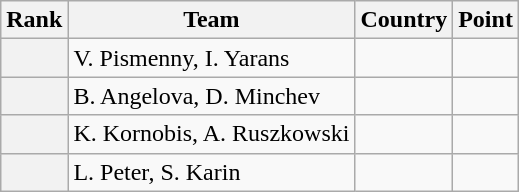<table class="wikitable sortable">
<tr>
<th>Rank</th>
<th>Team</th>
<th>Country</th>
<th>Point</th>
</tr>
<tr>
<th></th>
<td>V. Pismenny, I. Yarans</td>
<td></td>
<td></td>
</tr>
<tr>
<th></th>
<td>B. Angelova, D. Minchev</td>
<td></td>
<td></td>
</tr>
<tr>
<th></th>
<td>K. Kornobis, A. Ruszkowski</td>
<td></td>
<td></td>
</tr>
<tr>
<th></th>
<td>L. Peter, S. Karin</td>
<td></td>
<td></td>
</tr>
</table>
